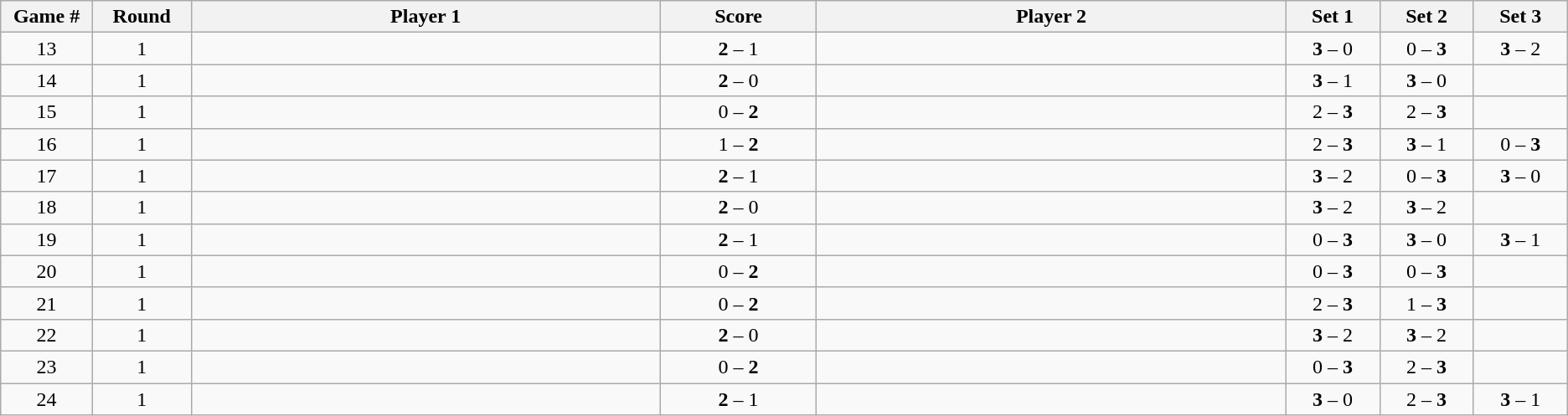<table class="wikitable">
<tr>
<th width="2%">Game #</th>
<th width="2%">Round</th>
<th width="15%">Player 1</th>
<th width="5%">Score</th>
<th width="15%">Player 2</th>
<th width="3%">Set 1</th>
<th width="3%">Set 2</th>
<th width="3%">Set 3</th>
</tr>
<tr style=text-align:center;"background:#;">
<td>13</td>
<td>1</td>
<td></td>
<td><strong>2</strong> – 1</td>
<td></td>
<td><strong>3</strong> – 0</td>
<td>0 – <strong>3</strong></td>
<td><strong>3</strong> – 2</td>
</tr>
<tr style=text-align:center;"background:#;">
<td>14</td>
<td>1</td>
<td></td>
<td><strong>2</strong> – 0</td>
<td></td>
<td><strong>3</strong> – 1</td>
<td><strong>3</strong> – 0</td>
<td></td>
</tr>
<tr style=text-align:center;"background:#;">
<td>15</td>
<td>1</td>
<td></td>
<td>0 – <strong>2</strong></td>
<td></td>
<td>2 – <strong>3</strong></td>
<td>2 – <strong>3</strong></td>
<td></td>
</tr>
<tr style=text-align:center;"background:#;">
<td>16</td>
<td>1</td>
<td></td>
<td>1 – <strong>2</strong></td>
<td></td>
<td>2 – <strong>3</strong></td>
<td><strong>3</strong> – 1</td>
<td>0 – <strong>3</strong></td>
</tr>
<tr style=text-align:center;"background:#;">
<td>17</td>
<td>1</td>
<td></td>
<td><strong>2</strong> – 1</td>
<td></td>
<td><strong>3</strong> – 2</td>
<td>0 – <strong>3</strong></td>
<td><strong>3</strong> – 0</td>
</tr>
<tr style=text-align:center;"background:#;">
<td>18</td>
<td>1</td>
<td></td>
<td><strong>2</strong> – 0</td>
<td></td>
<td><strong>3</strong> – 2</td>
<td><strong>3</strong> – 2</td>
<td></td>
</tr>
<tr style=text-align:center;"background:#;">
<td>19</td>
<td>1</td>
<td></td>
<td><strong>2</strong> – 1</td>
<td></td>
<td>0 – <strong>3</strong></td>
<td><strong>3</strong> – 0</td>
<td><strong>3</strong> – 1</td>
</tr>
<tr style=text-align:center;"background:#;">
<td>20</td>
<td>1</td>
<td></td>
<td>0 – <strong>2</strong></td>
<td></td>
<td>0 – <strong>3</strong></td>
<td>0 – <strong>3</strong></td>
<td></td>
</tr>
<tr style=text-align:center;"background:#;">
<td>21</td>
<td>1</td>
<td></td>
<td>0 – <strong>2</strong></td>
<td></td>
<td>2 – <strong>3</strong></td>
<td>1 – <strong>3</strong></td>
<td></td>
</tr>
<tr style=text-align:center;"background:#;">
<td>22</td>
<td>1</td>
<td></td>
<td><strong>2</strong> – 0</td>
<td></td>
<td><strong>3</strong> – 2</td>
<td><strong>3</strong> – 2</td>
<td></td>
</tr>
<tr style=text-align:center;"background:#;">
<td>23</td>
<td>1</td>
<td></td>
<td>0 – <strong>2</strong></td>
<td></td>
<td>0 – <strong>3</strong></td>
<td>2 – <strong>3</strong></td>
<td></td>
</tr>
<tr style=text-align:center;"background:#;">
<td>24</td>
<td>1</td>
<td></td>
<td><strong>2</strong> – 1</td>
<td></td>
<td><strong>3</strong> – 0</td>
<td>2 – <strong>3</strong></td>
<td><strong>3</strong> – 1</td>
</tr>
</table>
